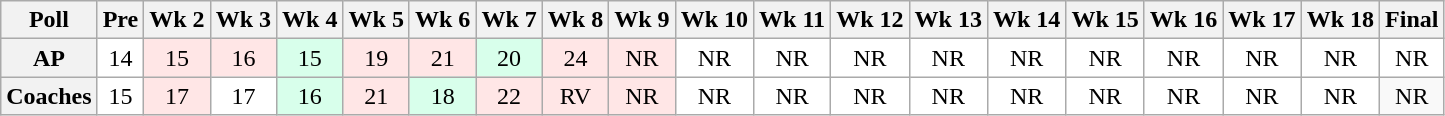<table class="wikitable" style="white-space:nowrap;">
<tr>
<th>Poll</th>
<th>Pre</th>
<th>Wk 2</th>
<th>Wk 3</th>
<th>Wk 4</th>
<th>Wk 5</th>
<th>Wk 6</th>
<th>Wk 7</th>
<th>Wk 8</th>
<th>Wk 9</th>
<th>Wk 10</th>
<th>Wk 11</th>
<th>Wk 12</th>
<th>Wk 13</th>
<th>Wk 14</th>
<th>Wk 15</th>
<th>Wk 16</th>
<th>Wk 17</th>
<th>Wk 18</th>
<th>Final</th>
</tr>
<tr style="text-align:center;">
<th>AP</th>
<td style="background:#FFF;">14</td>
<td style="background:#FFE6E6;">15</td>
<td style="background:#FFE6E6;">16</td>
<td style="background:#D8FFEB;">15</td>
<td style="background:#FFE6E6;">19</td>
<td style="background:#FFE6E6;">21</td>
<td style="background:#D8FFEB;">20</td>
<td style="background:#FFE6E6;">24</td>
<td style="background:#FFE6E6;">NR</td>
<td style="background:#FFF;">NR</td>
<td style="background:#FFF;">NR</td>
<td style="background:#FFF;">NR</td>
<td style="background:#FFF;">NR</td>
<td style="background:#FFF;">NR</td>
<td style="background:#FFF;">NR</td>
<td style="background:#FFF;">NR</td>
<td style="background:#FFF;">NR</td>
<td style="background:#FFF;">NR</td>
<td style="background:#FFF;">NR</td>
</tr>
<tr style="text-align:center;">
<th>Coaches</th>
<td style="background:#FFF;">15</td>
<td style="background:#FFE6E6;">17</td>
<td style="background:#FFF;">17</td>
<td style="background:#D8FFEB;">16</td>
<td style="background:#FFE6E6;">21</td>
<td style="background:#D8FFEB;">18</td>
<td style="background:#FFE6E6;">22</td>
<td style="background:#FFE6E6;">RV</td>
<td style="background:#FFE6E6;">NR</td>
<td style="background:#FFF;">NR</td>
<td style="background:#FFF;">NR</td>
<td style="background:#FFF;">NR</td>
<td style="background:#FFF;">NR</td>
<td style="background:#FFF;">NR</td>
<td style="background:#FFF;">NR</td>
<td style="background:#FFF;">NR</td>
<td style="background:#FFF;">NR</td>
<td style="background:#FFF;">NR</td>
<td>NR</td>
</tr>
</table>
